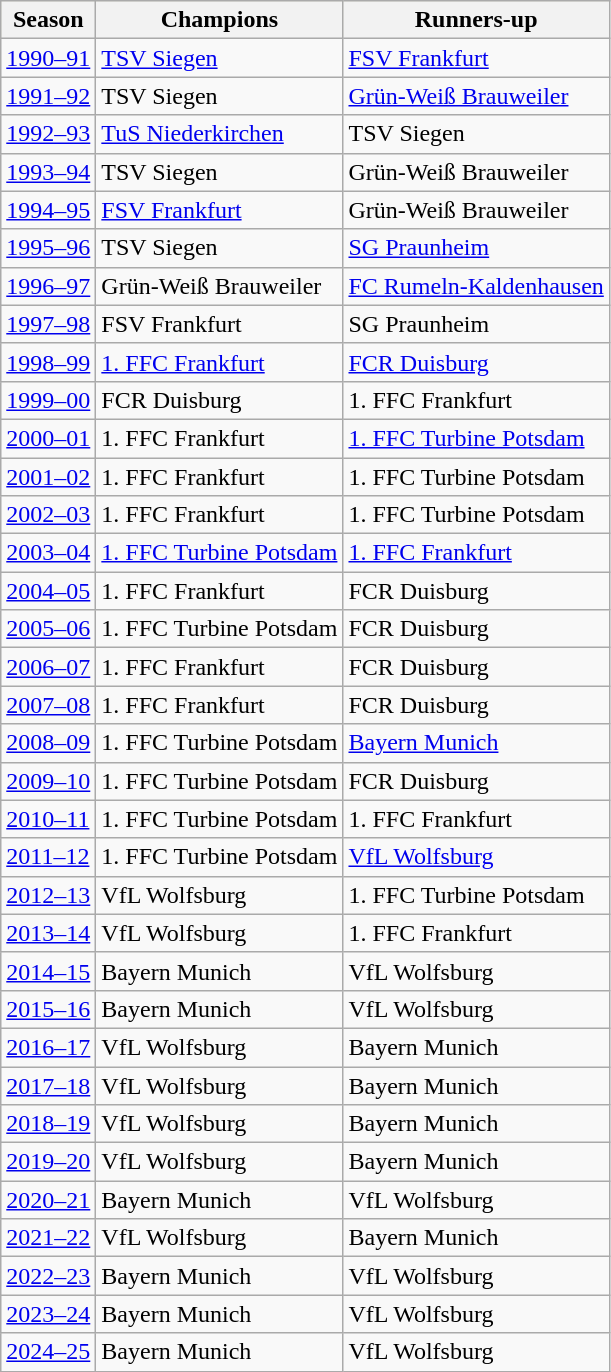<table class="wikitable sortable">
<tr style="background:beige;">
<th>Season</th>
<th>Champions</th>
<th>Runners-up</th>
</tr>
<tr>
<td><a href='#'>1990–91</a></td>
<td><a href='#'>TSV Siegen</a></td>
<td><a href='#'>FSV Frankfurt</a></td>
</tr>
<tr>
<td><a href='#'>1991–92</a></td>
<td>TSV Siegen</td>
<td><a href='#'>Grün-Weiß Brauweiler</a></td>
</tr>
<tr>
<td><a href='#'>1992–93</a></td>
<td><a href='#'>TuS Niederkirchen</a></td>
<td>TSV Siegen</td>
</tr>
<tr>
<td><a href='#'>1993–94</a></td>
<td>TSV Siegen</td>
<td>Grün-Weiß Brauweiler</td>
</tr>
<tr>
<td><a href='#'>1994–95</a></td>
<td><a href='#'>FSV Frankfurt</a></td>
<td>Grün-Weiß Brauweiler</td>
</tr>
<tr>
<td><a href='#'>1995–96</a></td>
<td>TSV Siegen</td>
<td><a href='#'>SG Praunheim</a></td>
</tr>
<tr>
<td><a href='#'>1996–97</a></td>
<td>Grün-Weiß Brauweiler</td>
<td><a href='#'>FC Rumeln-Kaldenhausen</a></td>
</tr>
<tr>
<td><a href='#'>1997–98</a></td>
<td>FSV Frankfurt</td>
<td>SG Praunheim</td>
</tr>
<tr>
<td><a href='#'>1998–99</a></td>
<td><a href='#'>1. FFC Frankfurt</a></td>
<td><a href='#'>FCR Duisburg</a></td>
</tr>
<tr>
<td><a href='#'>1999–00</a></td>
<td>FCR Duisburg</td>
<td>1. FFC Frankfurt</td>
</tr>
<tr>
<td><a href='#'>2000–01</a></td>
<td>1. FFC Frankfurt</td>
<td><a href='#'>1. FFC Turbine Potsdam</a></td>
</tr>
<tr>
<td><a href='#'>2001–02</a></td>
<td>1. FFC Frankfurt</td>
<td>1. FFC Turbine Potsdam</td>
</tr>
<tr>
<td><a href='#'>2002–03</a></td>
<td>1. FFC Frankfurt</td>
<td>1. FFC Turbine Potsdam</td>
</tr>
<tr>
<td><a href='#'>2003–04</a></td>
<td><a href='#'>1. FFC Turbine Potsdam</a></td>
<td><a href='#'>1. FFC Frankfurt</a></td>
</tr>
<tr>
<td><a href='#'>2004–05</a></td>
<td>1. FFC Frankfurt</td>
<td>FCR Duisburg</td>
</tr>
<tr>
<td><a href='#'>2005–06</a></td>
<td>1. FFC Turbine Potsdam</td>
<td>FCR Duisburg</td>
</tr>
<tr>
<td><a href='#'>2006–07</a></td>
<td>1. FFC Frankfurt</td>
<td>FCR Duisburg</td>
</tr>
<tr>
<td><a href='#'>2007–08</a></td>
<td>1. FFC Frankfurt</td>
<td>FCR Duisburg</td>
</tr>
<tr>
<td><a href='#'>2008–09</a></td>
<td>1. FFC Turbine Potsdam</td>
<td><a href='#'>Bayern Munich</a></td>
</tr>
<tr>
<td><a href='#'>2009–10</a></td>
<td>1. FFC Turbine Potsdam</td>
<td>FCR Duisburg</td>
</tr>
<tr>
<td><a href='#'>2010–11</a></td>
<td>1. FFC Turbine Potsdam</td>
<td>1. FFC Frankfurt</td>
</tr>
<tr>
<td><a href='#'>2011–12</a></td>
<td>1. FFC Turbine Potsdam</td>
<td><a href='#'>VfL Wolfsburg</a></td>
</tr>
<tr>
<td><a href='#'>2012–13</a></td>
<td>VfL Wolfsburg</td>
<td>1. FFC Turbine Potsdam</td>
</tr>
<tr>
<td><a href='#'>2013–14</a></td>
<td>VfL Wolfsburg</td>
<td>1. FFC Frankfurt</td>
</tr>
<tr>
<td><a href='#'>2014–15</a></td>
<td>Bayern Munich</td>
<td>VfL Wolfsburg</td>
</tr>
<tr>
<td><a href='#'>2015–16</a></td>
<td>Bayern Munich</td>
<td>VfL Wolfsburg</td>
</tr>
<tr>
<td><a href='#'>2016–17</a></td>
<td>VfL Wolfsburg</td>
<td>Bayern Munich</td>
</tr>
<tr>
<td><a href='#'>2017–18</a></td>
<td>VfL Wolfsburg</td>
<td>Bayern Munich</td>
</tr>
<tr>
<td><a href='#'>2018–19</a></td>
<td>VfL Wolfsburg</td>
<td>Bayern Munich</td>
</tr>
<tr>
<td><a href='#'>2019–20</a></td>
<td>VfL Wolfsburg</td>
<td>Bayern Munich</td>
</tr>
<tr>
<td><a href='#'>2020–21</a></td>
<td>Bayern Munich</td>
<td>VfL Wolfsburg</td>
</tr>
<tr>
<td><a href='#'>2021–22</a></td>
<td>VfL Wolfsburg</td>
<td>Bayern Munich</td>
</tr>
<tr>
<td><a href='#'>2022–23</a></td>
<td>Bayern Munich</td>
<td>VfL Wolfsburg</td>
</tr>
<tr>
<td><a href='#'>2023–24</a></td>
<td>Bayern Munich</td>
<td>VfL Wolfsburg</td>
</tr>
<tr>
<td><a href='#'>2024–25</a></td>
<td>Bayern Munich</td>
<td>VfL Wolfsburg</td>
</tr>
</table>
